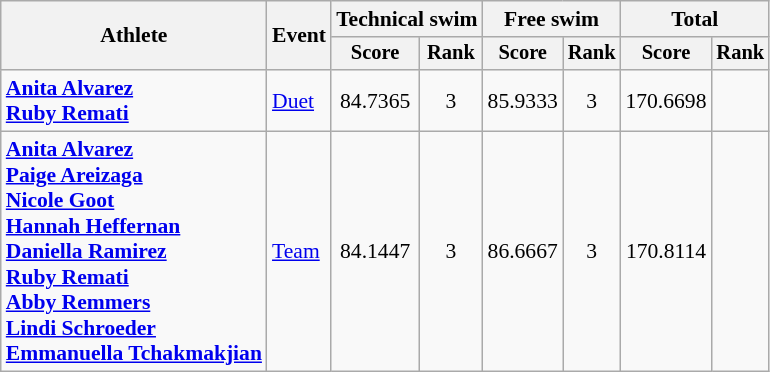<table class=wikitable style=font-size:90%;text-align:center>
<tr>
<th rowspan=2>Athlete</th>
<th rowspan=2>Event</th>
<th colspan=2>Technical swim</th>
<th colspan=2>Free swim</th>
<th colspan=2>Total</th>
</tr>
<tr style=font-size:95%>
<th>Score</th>
<th>Rank</th>
<th>Score</th>
<th>Rank</th>
<th>Score</th>
<th>Rank</th>
</tr>
<tr>
<td align=left><strong><a href='#'>Anita Alvarez</a><br><a href='#'>Ruby Remati</a></strong></td>
<td align=left><a href='#'>Duet</a></td>
<td>84.7365</td>
<td>3</td>
<td>85.9333</td>
<td>3</td>
<td>170.6698</td>
<td></td>
</tr>
<tr>
<td align=left><strong><a href='#'>Anita Alvarez</a><br><a href='#'>Paige Areizaga</a><br><a href='#'>Nicole Goot</a><br><a href='#'>Hannah Heffernan</a><br><a href='#'>Daniella Ramirez</a><br><a href='#'>Ruby Remati</a><br><a href='#'>Abby Remmers</a><br><a href='#'>Lindi Schroeder</a><br><a href='#'>Emmanuella Tchakmakjian</a></strong></td>
<td align=left><a href='#'>Team</a></td>
<td>84.1447</td>
<td>3</td>
<td>86.6667</td>
<td>3</td>
<td>170.8114</td>
<td></td>
</tr>
</table>
